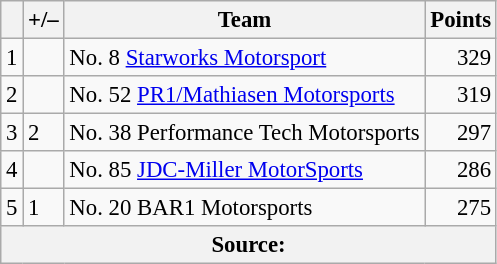<table class="wikitable" style="font-size: 95%;">
<tr>
<th scope="col"></th>
<th scope="col">+/–</th>
<th scope="col">Team</th>
<th scope="col">Points</th>
</tr>
<tr>
<td align=center>1</td>
<td align="left"></td>
<td> No. 8 <a href='#'>Starworks Motorsport</a></td>
<td align=right>329</td>
</tr>
<tr>
<td align=center>2</td>
<td align="left"></td>
<td> No. 52 <a href='#'>PR1/Mathiasen Motorsports</a></td>
<td align=right>319</td>
</tr>
<tr>
<td align=center>3</td>
<td align="left"> 2</td>
<td> No. 38 Performance Tech Motorsports</td>
<td align=right>297</td>
</tr>
<tr>
<td align=center>4</td>
<td align="left"></td>
<td> No. 85 <a href='#'>JDC-Miller MotorSports</a></td>
<td align=right>286</td>
</tr>
<tr>
<td align=center>5</td>
<td align="left"> 1</td>
<td> No. 20 BAR1 Motorsports</td>
<td align=right>275</td>
</tr>
<tr>
<th colspan=5>Source:</th>
</tr>
</table>
